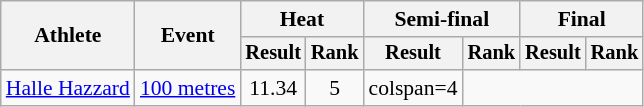<table class=wikitable style=font-size:90%>
<tr>
<th rowspan=2>Athlete</th>
<th rowspan=2>Event</th>
<th colspan=2>Heat</th>
<th colspan=2>Semi-final</th>
<th colspan=2>Final</th>
</tr>
<tr style=font-size:95%>
<th>Result</th>
<th>Rank</th>
<th>Result</th>
<th>Rank</th>
<th>Result</th>
<th>Rank</th>
</tr>
<tr align=center>
<td align=left><a href='#'>Halle Hazzard</a></td>
<td align=left><a href='#'>100 metres</a></td>
<td>11.34 </td>
<td>5</td>
<td>colspan=4 </td>
</tr>
</table>
